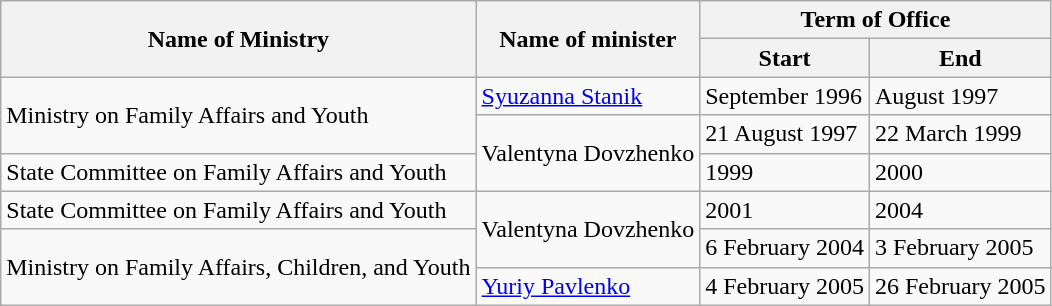<table class="wikitable">
<tr>
<th rowspan="2">Name of Ministry</th>
<th rowspan="2">Name of minister</th>
<th colspan="2">Term of Office</th>
</tr>
<tr>
<th>Start</th>
<th>End</th>
</tr>
<tr>
<td rowspan=2>Ministry on Family Affairs and Youth</td>
<td><a href='#'>Syuzanna Stanik</a></td>
<td>September 1996</td>
<td>August 1997</td>
</tr>
<tr>
<td rowspan=2>Valentyna Dovzhenko</td>
<td>21 August 1997</td>
<td>22 March 1999</td>
</tr>
<tr>
<td>State Committee on Family Affairs and Youth</td>
<td>1999</td>
<td>2000</td>
</tr>
<tr>
<td>State Committee on Family Affairs and Youth</td>
<td rowspan=2>Valentyna Dovzhenko</td>
<td>2001</td>
<td>2004</td>
</tr>
<tr>
<td rowspan=2>Ministry on Family Affairs, Children, and Youth</td>
<td>6 February 2004</td>
<td>3 February 2005</td>
</tr>
<tr>
<td><a href='#'>Yuriy Pavlenko</a></td>
<td>4 February 2005</td>
<td>26 February 2005</td>
</tr>
</table>
